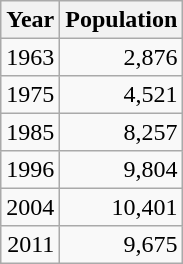<table class="wikitable" style="line-height:1.1em;">
<tr>
<th>Year</th>
<th>Population</th>
</tr>
<tr align="right">
<td>1963</td>
<td>2,876</td>
</tr>
<tr align="right">
<td>1975</td>
<td>4,521</td>
</tr>
<tr align="right">
<td>1985</td>
<td>8,257</td>
</tr>
<tr align="right">
<td>1996</td>
<td>9,804</td>
</tr>
<tr align="right">
<td>2004</td>
<td>10,401</td>
</tr>
<tr align="right">
<td>2011</td>
<td>9,675</td>
</tr>
</table>
